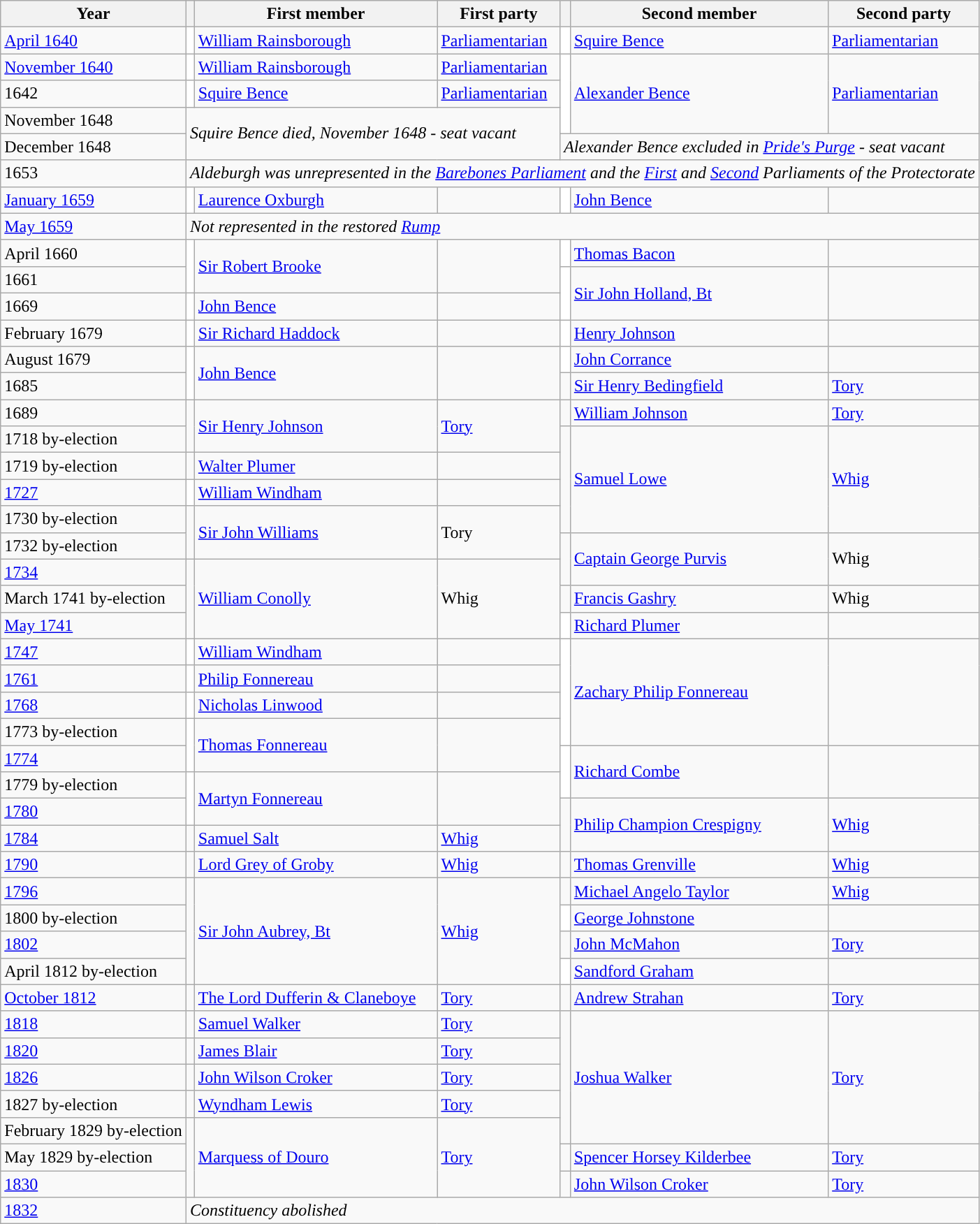<table class="wikitable">
<tr>
<th>Year</th>
<th></th>
<th>First member</th>
<th>First party</th>
<th></th>
<th>Second member</th>
<th>Second party</th>
</tr>
<tr>
<td><a href='#'>April 1640</a></td>
<td style="color:inherit;background-color: white"></td>
<td><a href='#'>William Rainsborough</a></td>
<td><a href='#'>Parliamentarian</a></td>
<td style="color:inherit;background-color: white"></td>
<td><a href='#'>Squire Bence</a></td>
<td><a href='#'>Parliamentarian</a></td>
</tr>
<tr>
<td><a href='#'>November 1640</a></td>
<td style="color:inherit;background-color: white"></td>
<td><a href='#'>William Rainsborough</a></td>
<td><a href='#'>Parliamentarian</a></td>
<td rowspan="3" style="color:inherit;background-color: white"></td>
<td rowspan="3"><a href='#'>Alexander Bence</a></td>
<td rowspan="3"><a href='#'>Parliamentarian</a></td>
</tr>
<tr>
<td>1642</td>
<td style="color:inherit;background-color: white"></td>
<td><a href='#'>Squire Bence</a></td>
<td><a href='#'>Parliamentarian</a></td>
</tr>
<tr>
<td>November 1648</td>
<td rowspan="2" colspan="3"><em>Squire Bence died, November 1648 - seat vacant</em></td>
</tr>
<tr>
<td>December 1648</td>
<td colspan="3"><em>Alexander Bence excluded in <a href='#'>Pride's Purge</a> - seat vacant</em></td>
</tr>
<tr>
<td>1653</td>
<td colspan="6"><em>Aldeburgh was unrepresented in the <a href='#'>Barebones Parliament</a> and the <a href='#'>First</a> and <a href='#'>Second</a> Parliaments of the Protectorate</em></td>
</tr>
<tr>
<td><a href='#'>January 1659</a></td>
<td style="color:inherit;background-color: white"></td>
<td><a href='#'>Laurence Oxburgh</a></td>
<td></td>
<td style="color:inherit;background-color: white"></td>
<td><a href='#'>John Bence</a></td>
<td></td>
</tr>
<tr>
<td><a href='#'>May 1659</a></td>
<td colspan="6"><em>Not represented in the restored <a href='#'>Rump</a></em></td>
</tr>
<tr>
<td>April 1660</td>
<td rowspan="2" style="color:inherit;background-color: white"></td>
<td rowspan="2"><a href='#'>Sir Robert Brooke</a></td>
<td rowspan="2"></td>
<td style="color:inherit;background-color: white"></td>
<td><a href='#'>Thomas Bacon</a></td>
<td></td>
</tr>
<tr>
<td>1661</td>
<td rowspan="2" style="color:inherit;background-color: white"></td>
<td rowspan="2"><a href='#'>Sir John Holland, Bt</a></td>
<td rowspan="2"></td>
</tr>
<tr>
<td>1669</td>
<td style="color:inherit;background-color: white"></td>
<td><a href='#'>John Bence</a></td>
<td></td>
</tr>
<tr>
<td>February 1679</td>
<td style="color:inherit;background-color: white"></td>
<td><a href='#'>Sir Richard Haddock</a></td>
<td></td>
<td style="color:inherit;background-color: white"></td>
<td><a href='#'>Henry Johnson</a></td>
<td></td>
</tr>
<tr>
<td>August 1679</td>
<td rowspan="2" style="color:inherit;background-color: white"></td>
<td rowspan="2"><a href='#'>John Bence</a></td>
<td rowspan="2"></td>
<td style="color:inherit;background-color: white"></td>
<td><a href='#'>John Corrance</a></td>
<td></td>
</tr>
<tr>
<td>1685</td>
<td style="color:inherit;background-color: "></td>
<td><a href='#'>Sir Henry Bedingfield</a></td>
<td> <a href='#'>Tory</a></td>
</tr>
<tr>
<td>1689</td>
<td rowspan="2" style="color:inherit;background-color: "></td>
<td rowspan="2"><a href='#'>Sir Henry Johnson</a></td>
<td rowspan="2"> <a href='#'>Tory</a></td>
<td style="color:inherit;background-color: "></td>
<td><a href='#'>William Johnson</a></td>
<td> <a href='#'>Tory</a></td>
</tr>
<tr>
<td>1718 by-election</td>
<td rowspan="4" style="color:inherit;background-color: "></td>
<td rowspan="4"><a href='#'>Samuel Lowe</a></td>
<td rowspan="4"> <a href='#'>Whig</a></td>
</tr>
<tr>
<td>1719 by-election</td>
<td style="color:inherit;background-color: "></td>
<td><a href='#'>Walter Plumer</a></td>
<td></td>
</tr>
<tr>
<td><a href='#'>1727</a></td>
<td style="color:inherit;background-color: white"></td>
<td><a href='#'>William Windham</a></td>
<td></td>
</tr>
<tr>
<td>1730 by-election</td>
<td rowspan="2" style="color:inherit;background-color: "></td>
<td rowspan="2"><a href='#'>Sir John Williams</a></td>
<td rowspan="2">Tory</td>
</tr>
<tr>
<td>1732 by-election</td>
<td rowspan="2" style="color:inherit;background-color: "></td>
<td rowspan="2"><a href='#'>Captain George Purvis</a></td>
<td rowspan="2">Whig</td>
</tr>
<tr>
<td><a href='#'>1734</a></td>
<td rowspan="3" style="color:inherit;background-color: "></td>
<td rowspan="3"><a href='#'>William Conolly</a></td>
<td rowspan="3">Whig</td>
</tr>
<tr>
<td>March 1741 by-election</td>
<td style="color:inherit;background-color: "></td>
<td><a href='#'>Francis Gashry</a></td>
<td>Whig</td>
</tr>
<tr>
<td><a href='#'>May 1741</a></td>
<td style="color:inherit;background-color: white"></td>
<td><a href='#'>Richard Plumer</a></td>
<td></td>
</tr>
<tr>
<td><a href='#'>1747</a></td>
<td style="color:inherit;background-color: white"></td>
<td><a href='#'>William Windham</a></td>
<td></td>
<td rowspan="4" style="color:inherit;background-color: white"></td>
<td rowspan="4"><a href='#'>Zachary Philip Fonnereau</a></td>
<td rowspan="4"></td>
</tr>
<tr>
<td><a href='#'>1761</a></td>
<td style="color:inherit;background-color: white"></td>
<td><a href='#'>Philip Fonnereau</a></td>
<td></td>
</tr>
<tr>
<td><a href='#'>1768</a></td>
<td style="color:inherit;background-color: white"></td>
<td><a href='#'>Nicholas Linwood</a></td>
<td></td>
</tr>
<tr>
<td>1773 by-election</td>
<td rowspan="2" style="color:inherit;background-color: white"></td>
<td rowspan="2"><a href='#'>Thomas Fonnereau</a></td>
<td rowspan="2"></td>
</tr>
<tr>
<td><a href='#'>1774</a></td>
<td rowspan="2" style="color:inherit;background-color: white"></td>
<td rowspan="2"><a href='#'>Richard Combe</a></td>
<td rowspan="2"></td>
</tr>
<tr>
<td>1779 by-election</td>
<td rowspan="2" style="color:inherit;background-color: white"></td>
<td rowspan="2"><a href='#'>Martyn Fonnereau</a></td>
<td rowspan="2"></td>
</tr>
<tr>
<td><a href='#'>1780</a></td>
<td rowspan="2" style="color:inherit;background-color: "></td>
<td rowspan="2"><a href='#'>Philip Champion Crespigny</a></td>
<td rowspan="2"> <a href='#'>Whig</a></td>
</tr>
<tr>
<td><a href='#'>1784</a></td>
<td style="color:inherit;background-color: "></td>
<td><a href='#'>Samuel Salt</a></td>
<td> <a href='#'>Whig</a></td>
</tr>
<tr>
<td><a href='#'>1790</a></td>
<td style="color:inherit;background-color: "></td>
<td><a href='#'>Lord Grey of Groby</a></td>
<td> <a href='#'>Whig</a></td>
<td style="color:inherit;background-color: "></td>
<td><a href='#'>Thomas Grenville</a></td>
<td> <a href='#'>Whig</a></td>
</tr>
<tr>
<td><a href='#'>1796</a></td>
<td rowspan="4" style="color:inherit;background-color: "></td>
<td rowspan="4"><a href='#'>Sir John Aubrey, Bt</a></td>
<td rowspan="4"><a href='#'>Whig</a></td>
<td style="color:inherit;background-color: "></td>
<td><a href='#'>Michael Angelo Taylor</a></td>
<td><a href='#'>Whig</a></td>
</tr>
<tr>
<td>1800 by-election</td>
<td style="color:inherit;background-color: white"></td>
<td><a href='#'>George Johnstone</a></td>
<td></td>
</tr>
<tr>
<td><a href='#'>1802</a></td>
<td style="color:inherit;background-color: "></td>
<td><a href='#'>John McMahon</a></td>
<td><a href='#'>Tory</a></td>
</tr>
<tr>
<td>April 1812 by-election</td>
<td style="color:inherit;background-color: white"></td>
<td><a href='#'>Sandford Graham</a></td>
<td></td>
</tr>
<tr>
<td><a href='#'>October 1812</a></td>
<td style="color:inherit;background-color: "></td>
<td><a href='#'>The Lord Dufferin & Claneboye</a></td>
<td><a href='#'>Tory</a></td>
<td style="color:inherit;background-color: "></td>
<td><a href='#'>Andrew Strahan</a></td>
<td><a href='#'>Tory</a></td>
</tr>
<tr>
<td><a href='#'>1818</a></td>
<td style="color:inherit;background-color: "></td>
<td><a href='#'>Samuel Walker</a></td>
<td><a href='#'>Tory</a></td>
<td rowspan="5" style="color:inherit;background-color: "></td>
<td rowspan="5"><a href='#'>Joshua Walker</a></td>
<td rowspan="5"><a href='#'>Tory</a></td>
</tr>
<tr>
<td><a href='#'>1820</a></td>
<td style="color:inherit;background-color: "></td>
<td><a href='#'>James Blair</a></td>
<td><a href='#'>Tory</a></td>
</tr>
<tr>
<td><a href='#'>1826</a></td>
<td style="color:inherit;background-color: "></td>
<td><a href='#'>John Wilson Croker</a></td>
<td><a href='#'>Tory</a></td>
</tr>
<tr>
<td>1827 by-election</td>
<td style="color:inherit;background-color: "></td>
<td><a href='#'>Wyndham Lewis</a></td>
<td><a href='#'>Tory</a></td>
</tr>
<tr>
<td>February 1829 by-election</td>
<td rowspan="3" style="color:inherit;background-color: "></td>
<td rowspan="3"><a href='#'>Marquess of Douro</a></td>
<td rowspan="3"><a href='#'>Tory</a></td>
</tr>
<tr>
<td>May 1829 by-election</td>
<td style="color:inherit;background-color: "></td>
<td><a href='#'>Spencer Horsey Kilderbee</a></td>
<td><a href='#'>Tory</a></td>
</tr>
<tr>
<td><a href='#'>1830</a></td>
<td style="color:inherit;background-color: "></td>
<td><a href='#'>John Wilson Croker</a></td>
<td><a href='#'>Tory</a></td>
</tr>
<tr>
<td><a href='#'>1832</a></td>
<td colspan="6"><em>Constituency abolished</em></td>
</tr>
</table>
